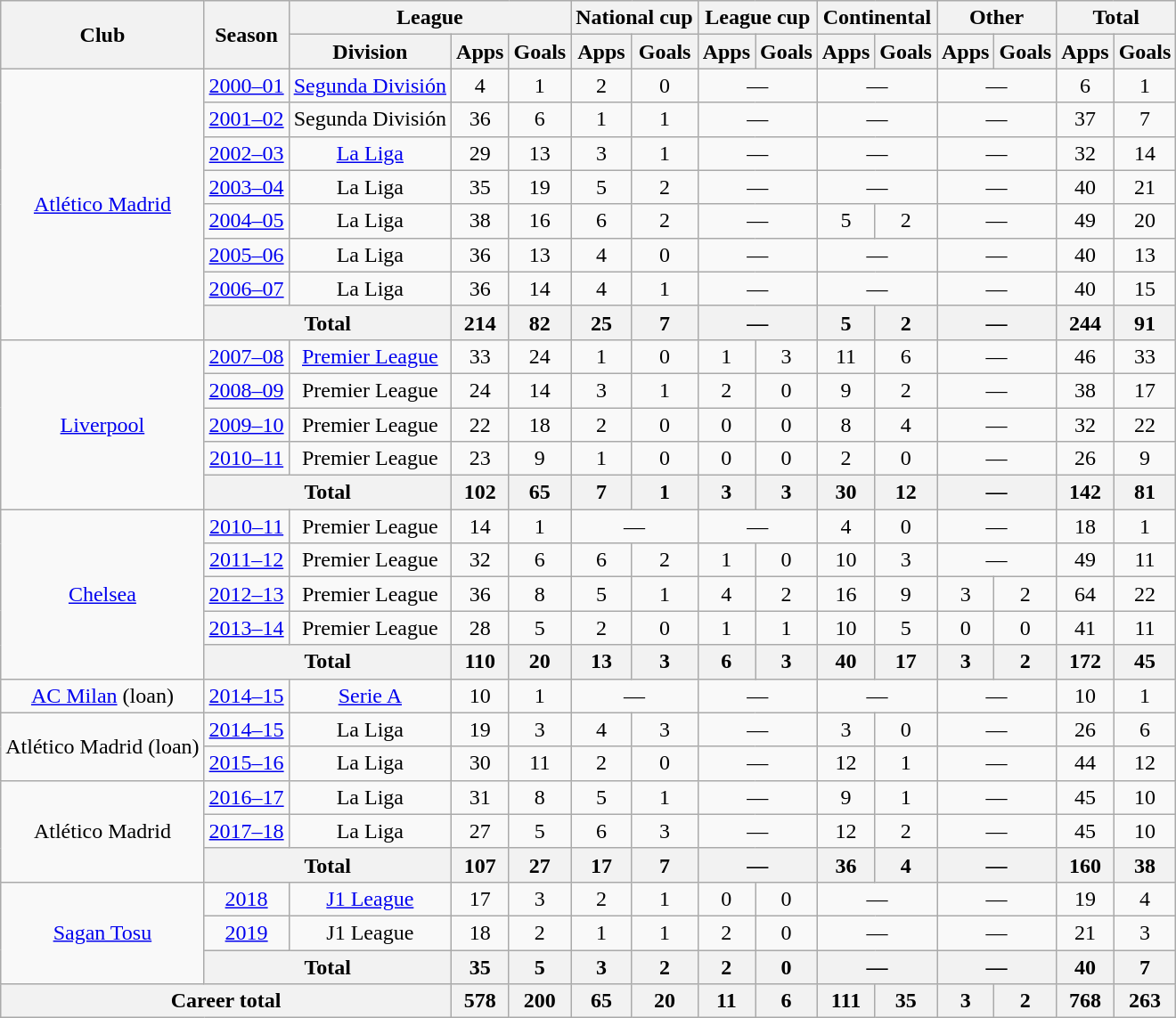<table class=wikitable style=text-align:center>
<tr>
<th rowspan=2>Club</th>
<th rowspan=2>Season</th>
<th colspan=3>League</th>
<th colspan=2>National cup</th>
<th colspan=2>League cup</th>
<th colspan=2>Continental</th>
<th colspan=2>Other</th>
<th colspan=2>Total</th>
</tr>
<tr>
<th>Division</th>
<th>Apps</th>
<th>Goals</th>
<th>Apps</th>
<th>Goals</th>
<th>Apps</th>
<th>Goals</th>
<th>Apps</th>
<th>Goals</th>
<th>Apps</th>
<th>Goals</th>
<th>Apps</th>
<th>Goals</th>
</tr>
<tr>
<td rowspan=8><a href='#'>Atlético Madrid</a></td>
<td><a href='#'>2000–01</a></td>
<td><a href='#'>Segunda División</a></td>
<td>4</td>
<td>1</td>
<td>2</td>
<td>0</td>
<td colspan=2>—</td>
<td colspan=2>—</td>
<td colspan=2>—</td>
<td>6</td>
<td>1</td>
</tr>
<tr>
<td><a href='#'>2001–02</a></td>
<td>Segunda División</td>
<td>36</td>
<td>6</td>
<td>1</td>
<td>1</td>
<td colspan=2>—</td>
<td colspan=2>—</td>
<td colspan=2>—</td>
<td>37</td>
<td>7</td>
</tr>
<tr>
<td><a href='#'>2002–03</a></td>
<td><a href='#'>La Liga</a></td>
<td>29</td>
<td>13</td>
<td>3</td>
<td>1</td>
<td colspan=2>—</td>
<td colspan=2>—</td>
<td colspan=2>—</td>
<td>32</td>
<td>14</td>
</tr>
<tr>
<td><a href='#'>2003–04</a></td>
<td>La Liga</td>
<td>35</td>
<td>19</td>
<td>5</td>
<td>2</td>
<td colspan=2>—</td>
<td colspan=2>—</td>
<td colspan=2>—</td>
<td>40</td>
<td>21</td>
</tr>
<tr>
<td><a href='#'>2004–05</a></td>
<td>La Liga</td>
<td>38</td>
<td>16</td>
<td>6</td>
<td>2</td>
<td colspan=2>—</td>
<td>5</td>
<td>2</td>
<td colspan=2>—</td>
<td>49</td>
<td>20</td>
</tr>
<tr>
<td><a href='#'>2005–06</a></td>
<td>La Liga</td>
<td>36</td>
<td>13</td>
<td>4</td>
<td>0</td>
<td colspan=2>—</td>
<td colspan=2>—</td>
<td colspan=2>—</td>
<td>40</td>
<td>13</td>
</tr>
<tr>
<td><a href='#'>2006–07</a></td>
<td>La Liga</td>
<td>36</td>
<td>14</td>
<td>4</td>
<td>1</td>
<td colspan=2>—</td>
<td colspan=2>—</td>
<td colspan=2>—</td>
<td>40</td>
<td>15</td>
</tr>
<tr>
<th colspan=2>Total</th>
<th>214</th>
<th>82</th>
<th>25</th>
<th>7</th>
<th colspan=2>—</th>
<th>5</th>
<th>2</th>
<th colspan=2>—</th>
<th>244</th>
<th>91</th>
</tr>
<tr>
<td rowspan=5><a href='#'>Liverpool</a></td>
<td><a href='#'>2007–08</a></td>
<td><a href='#'>Premier League</a></td>
<td>33</td>
<td>24</td>
<td>1</td>
<td>0</td>
<td>1</td>
<td>3</td>
<td>11</td>
<td>6</td>
<td colspan=2>—</td>
<td>46</td>
<td>33</td>
</tr>
<tr>
<td><a href='#'>2008–09</a></td>
<td>Premier League</td>
<td>24</td>
<td>14</td>
<td>3</td>
<td>1</td>
<td>2</td>
<td>0</td>
<td>9</td>
<td>2</td>
<td colspan=2>—</td>
<td>38</td>
<td>17</td>
</tr>
<tr>
<td><a href='#'>2009–10</a></td>
<td>Premier League</td>
<td>22</td>
<td>18</td>
<td>2</td>
<td>0</td>
<td>0</td>
<td>0</td>
<td>8</td>
<td>4</td>
<td colspan=2>—</td>
<td>32</td>
<td>22</td>
</tr>
<tr>
<td><a href='#'>2010–11</a></td>
<td>Premier League</td>
<td>23</td>
<td>9</td>
<td>1</td>
<td>0</td>
<td>0</td>
<td>0</td>
<td>2</td>
<td>0</td>
<td colspan=2>—</td>
<td>26</td>
<td>9</td>
</tr>
<tr>
<th colspan=2>Total</th>
<th>102</th>
<th>65</th>
<th>7</th>
<th>1</th>
<th>3</th>
<th>3</th>
<th>30</th>
<th>12</th>
<th colspan=2>—</th>
<th>142</th>
<th>81</th>
</tr>
<tr>
<td rowspan=5><a href='#'>Chelsea</a></td>
<td><a href='#'>2010–11</a></td>
<td>Premier League</td>
<td>14</td>
<td>1</td>
<td colspan=2>—</td>
<td colspan=2>—</td>
<td>4</td>
<td>0</td>
<td colspan=2>—</td>
<td>18</td>
<td>1</td>
</tr>
<tr>
<td><a href='#'>2011–12</a></td>
<td>Premier League</td>
<td>32</td>
<td>6</td>
<td>6</td>
<td>2</td>
<td>1</td>
<td>0</td>
<td>10</td>
<td>3</td>
<td colspan=2>—</td>
<td>49</td>
<td>11</td>
</tr>
<tr>
<td><a href='#'>2012–13</a></td>
<td>Premier League</td>
<td>36</td>
<td>8</td>
<td>5</td>
<td>1</td>
<td>4</td>
<td>2</td>
<td>16</td>
<td>9</td>
<td>3</td>
<td>2</td>
<td>64</td>
<td>22</td>
</tr>
<tr>
<td><a href='#'>2013–14</a></td>
<td>Premier League</td>
<td>28</td>
<td>5</td>
<td>2</td>
<td>0</td>
<td>1</td>
<td>1</td>
<td>10</td>
<td>5</td>
<td>0</td>
<td>0</td>
<td>41</td>
<td>11</td>
</tr>
<tr>
<th colspan=2>Total</th>
<th>110</th>
<th>20</th>
<th>13</th>
<th>3</th>
<th>6</th>
<th>3</th>
<th>40</th>
<th>17</th>
<th>3</th>
<th>2</th>
<th>172</th>
<th>45</th>
</tr>
<tr>
<td><a href='#'>AC Milan</a> (loan)</td>
<td><a href='#'>2014–15</a></td>
<td><a href='#'>Serie A</a></td>
<td>10</td>
<td>1</td>
<td colspan=2>—</td>
<td colspan=2>—</td>
<td colspan=2>—</td>
<td colspan=2>—</td>
<td>10</td>
<td>1</td>
</tr>
<tr>
<td rowspan=2>Atlético Madrid (loan)</td>
<td><a href='#'>2014–15</a></td>
<td>La Liga</td>
<td>19</td>
<td>3</td>
<td>4</td>
<td>3</td>
<td colspan=2>—</td>
<td>3</td>
<td>0</td>
<td colspan=2>—</td>
<td>26</td>
<td>6</td>
</tr>
<tr>
<td><a href='#'>2015–16</a></td>
<td>La Liga</td>
<td>30</td>
<td>11</td>
<td>2</td>
<td>0</td>
<td colspan=2>—</td>
<td>12</td>
<td>1</td>
<td colspan=2>—</td>
<td>44</td>
<td>12</td>
</tr>
<tr>
<td rowspan=3>Atlético Madrid</td>
<td><a href='#'>2016–17</a></td>
<td>La Liga</td>
<td>31</td>
<td>8</td>
<td>5</td>
<td>1</td>
<td colspan=2>—</td>
<td>9</td>
<td>1</td>
<td colspan=2>—</td>
<td>45</td>
<td>10</td>
</tr>
<tr>
<td><a href='#'>2017–18</a></td>
<td>La Liga</td>
<td>27</td>
<td>5</td>
<td>6</td>
<td>3</td>
<td colspan=2>—</td>
<td>12</td>
<td>2</td>
<td colspan=2>—</td>
<td>45</td>
<td>10</td>
</tr>
<tr>
<th colspan=2>Total</th>
<th>107</th>
<th>27</th>
<th>17</th>
<th>7</th>
<th colspan=2>—</th>
<th>36</th>
<th>4</th>
<th colspan=2>—</th>
<th>160</th>
<th>38</th>
</tr>
<tr>
<td rowspan=3><a href='#'>Sagan Tosu</a></td>
<td><a href='#'>2018</a></td>
<td><a href='#'>J1 League</a></td>
<td>17</td>
<td>3</td>
<td>2</td>
<td>1</td>
<td>0</td>
<td>0</td>
<td colspan=2>—</td>
<td colspan=2>—</td>
<td>19</td>
<td>4</td>
</tr>
<tr>
<td><a href='#'>2019</a></td>
<td>J1 League</td>
<td>18</td>
<td>2</td>
<td>1</td>
<td>1</td>
<td>2</td>
<td>0</td>
<td colspan=2>—</td>
<td colspan=2>—</td>
<td>21</td>
<td>3</td>
</tr>
<tr>
<th colspan=2>Total</th>
<th>35</th>
<th>5</th>
<th>3</th>
<th>2</th>
<th>2</th>
<th>0</th>
<th colspan=2>—</th>
<th colspan=2>—</th>
<th>40</th>
<th>7</th>
</tr>
<tr>
<th colspan=3>Career total</th>
<th>578</th>
<th>200</th>
<th>65</th>
<th>20</th>
<th>11</th>
<th>6</th>
<th>111</th>
<th>35</th>
<th>3</th>
<th>2</th>
<th>768</th>
<th>263</th>
</tr>
</table>
